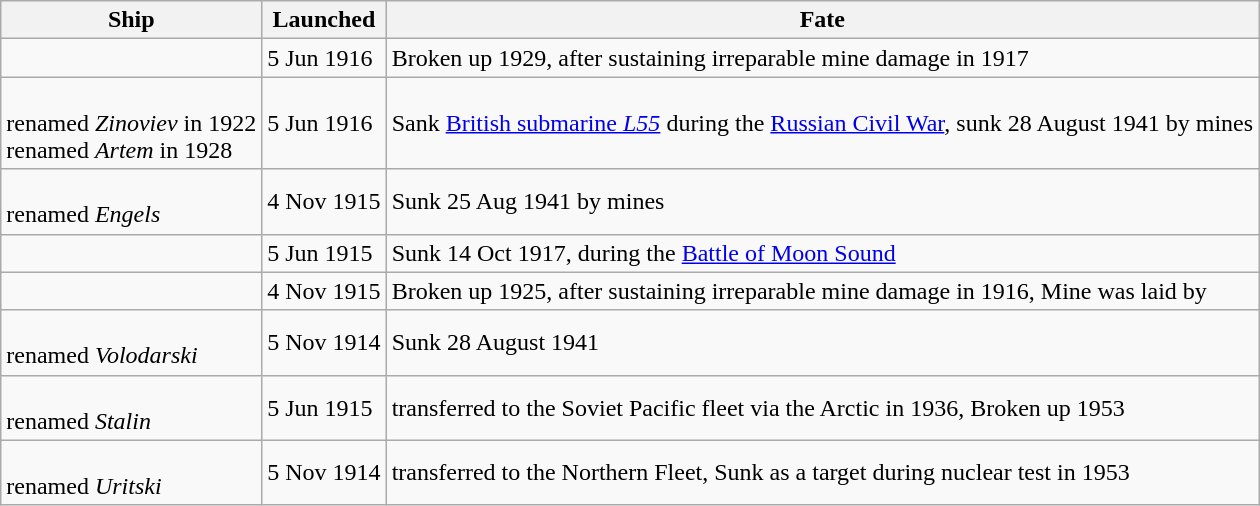<table class="wikitable">
<tr>
<th>Ship</th>
<th>Launched</th>
<th>Fate</th>
</tr>
<tr>
<td></td>
<td>5 Jun 1916</td>
<td>Broken up 1929, after sustaining irreparable mine damage in 1917</td>
</tr>
<tr>
<td><br>renamed <em>Zinoviev</em> in 1922<br> renamed <em>Artem</em> in 1928</td>
<td>5 Jun 1916</td>
<td>Sank <a href='#'>British submarine <em>L55</em></a> during the <a href='#'>Russian Civil War</a>, sunk 28 August 1941 by mines</td>
</tr>
<tr>
<td><br>renamed <em>Engels</em></td>
<td>4 Nov 1915</td>
<td>Sunk 25 Aug 1941 by mines</td>
</tr>
<tr>
<td></td>
<td>5 Jun 1915</td>
<td>Sunk 14 Oct 1917, during the <a href='#'>Battle of Moon Sound</a></td>
</tr>
<tr>
<td></td>
<td>4 Nov 1915</td>
<td>Broken up 1925, after sustaining irreparable mine damage in 1916, Mine was laid by </td>
</tr>
<tr>
<td><br>renamed <em>Volodarski</em></td>
<td>5 Nov 1914</td>
<td>Sunk 28 August 1941</td>
</tr>
<tr>
<td><br>renamed <em>Stalin</em></td>
<td>5 Jun 1915</td>
<td>transferred to the Soviet Pacific fleet via the Arctic in 1936, Broken up 1953</td>
</tr>
<tr>
<td><br>renamed <em>Uritski</em></td>
<td>5 Nov 1914</td>
<td>transferred to the Northern Fleet, Sunk as a target during nuclear test in 1953</td>
</tr>
</table>
